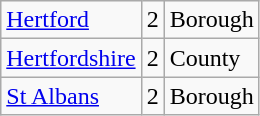<table class="wikitable sortable">
<tr>
<td><a href='#'>Hertford</a></td>
<td align="center">2</td>
<td>Borough</td>
</tr>
<tr>
<td><a href='#'>Hertfordshire</a></td>
<td align="center">2</td>
<td>County</td>
</tr>
<tr>
<td><a href='#'>St Albans</a></td>
<td>2</td>
<td>Borough</td>
</tr>
</table>
